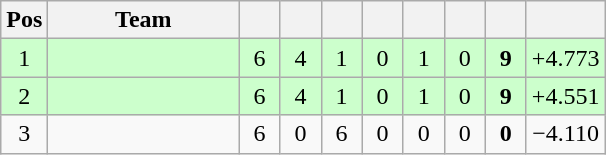<table class="wikitable">
<tr>
<th>Pos</th>
<th width="120">Team</th>
<th width="20"></th>
<th width="20"></th>
<th width="20"></th>
<th width="20"></th>
<th width="20"></th>
<th width="20"></th>
<th width="20"></th>
<th><a href='#'></a></th>
</tr>
<tr align="center" bgcolor="#ccffcc">
<td>1</td>
<td align="left"></td>
<td>6</td>
<td>4</td>
<td>1</td>
<td>0</td>
<td>1</td>
<td>0</td>
<td><strong>9</strong></td>
<td>+4.773</td>
</tr>
<tr align="center" bgcolor="#ccffcc">
<td>2</td>
<td align="left"></td>
<td>6</td>
<td>4</td>
<td>1</td>
<td>0</td>
<td>1</td>
<td>0</td>
<td><strong>9</strong></td>
<td>+4.551</td>
</tr>
<tr align="center">
<td>3</td>
<td align="left"></td>
<td>6</td>
<td>0</td>
<td>6</td>
<td>0</td>
<td>0</td>
<td>0</td>
<td><strong>0</strong></td>
<td>−4.110</td>
</tr>
</table>
